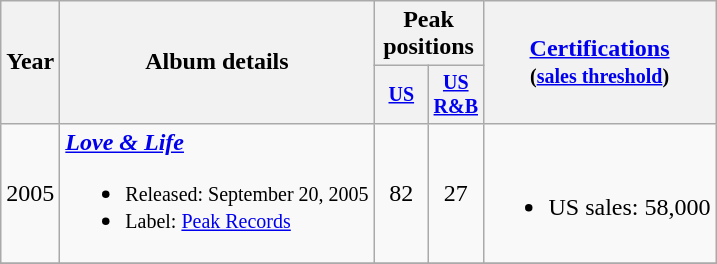<table class="wikitable" style="text-align:center;">
<tr>
<th rowspan="2">Year</th>
<th rowspan="2">Album details</th>
<th colspan="2">Peak positions</th>
<th rowspan="2"><a href='#'>Certifications</a><br><small>(<a href='#'>sales threshold</a>)</small></th>
</tr>
<tr style="font-size:smaller;">
<th width="30"><a href='#'>US</a></th>
<th width="30"><a href='#'>US<br>R&B</a></th>
</tr>
<tr>
<td>2005</td>
<td align="left"><strong><em><a href='#'>Love & Life</a></em></strong><br><ul><li><small>Released: September 20, 2005</small></li><li><small>Label: <a href='#'>Peak Records</a></small></li></ul></td>
<td>82</td>
<td>27</td>
<td align="left"><br><ul><li>US sales: 58,000</li></ul></td>
</tr>
<tr>
</tr>
</table>
